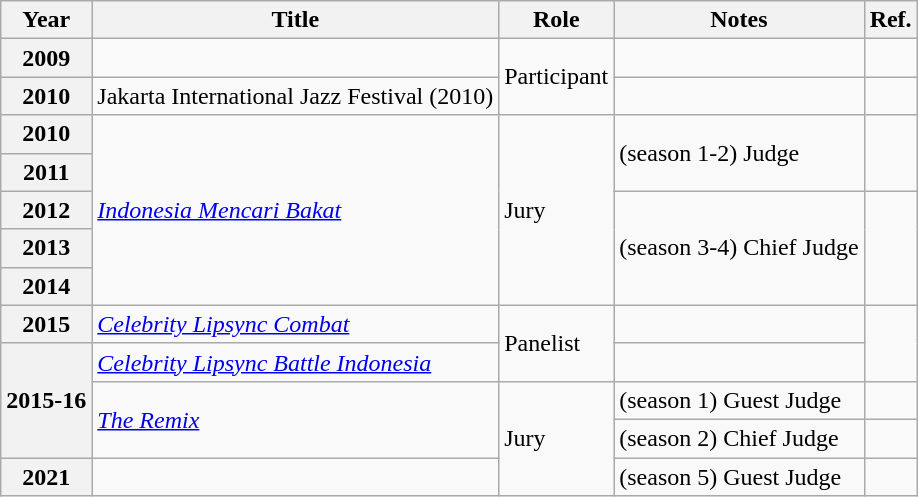<table class="wikitable">
<tr>
<th>Year</th>
<th>Title</th>
<th>Role</th>
<th>Notes</th>
<th>Ref.</th>
</tr>
<tr>
<th><strong>2009</strong></th>
<td></td>
<td rowspan="2">Participant</td>
<td></td>
<td></td>
</tr>
<tr>
<th><strong>2010</strong></th>
<td>Jakarta International Jazz Festival (2010)</td>
<td></td>
<td></td>
</tr>
<tr>
<th><strong>2010</strong></th>
<td rowspan="5"><em><a href='#'>Indonesia Mencari Bakat</a></em></td>
<td rowspan="5">Jury</td>
<td rowspan="2">(season 1-2) Judge</td>
<td rowspan="2"></td>
</tr>
<tr>
<th><strong>2011</strong></th>
</tr>
<tr>
<th><strong>2012</strong></th>
<td rowspan="3">(season 3-4) Chief Judge</td>
<td rowspan="3"></td>
</tr>
<tr>
<th><strong>2013</strong></th>
</tr>
<tr>
<th><strong>2014</strong></th>
</tr>
<tr>
<th><strong>2015</strong></th>
<td><em><a href='#'>Celebrity Lipsync Combat</a></em></td>
<td rowspan="2">Panelist</td>
<td></td>
<td rowspan="2"></td>
</tr>
<tr>
<th rowspan="3"><strong>2015-16</strong></th>
<td><em><a href='#'>Celebrity Lipsync Battle Indonesia</a></em></td>
<td></td>
</tr>
<tr>
<td rowspan="2"><em><a href='#'>The Remix</a></em></td>
<td rowspan="3">Jury</td>
<td>(season 1) Guest Judge</td>
<td></td>
</tr>
<tr>
<td>(season 2) Chief Judge</td>
<td></td>
</tr>
<tr>
<th><strong>2021</strong></th>
<td><em></em></td>
<td>(season 5) Guest Judge</td>
<td></td>
</tr>
</table>
